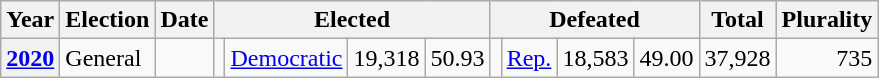<table class="wikitable">
<tr>
<th>Year</th>
<th>Election</th>
<th>Date</th>
<th colspan="4">Elected</th>
<th colspan="4">Defeated</th>
<th>Total</th>
<th>Plurality</th>
</tr>
<tr>
<th><a href='#'>2020</a></th>
<td valign="top">General</td>
<td valign="top"></td>
<td valign="top"></td>
<td valign="top" ><a href='#'>Democratic</a></td>
<td align="right" valign="top">19,318</td>
<td align="right" valign="top">50.93</td>
<td valign="top"></td>
<td valign="top" ><a href='#'>Rep.</a></td>
<td align="right" valign="top">18,583</td>
<td align="right" valign="top">49.00</td>
<td align="right" valign="top">37,928</td>
<td align="right" valign="top">735</td>
</tr>
</table>
